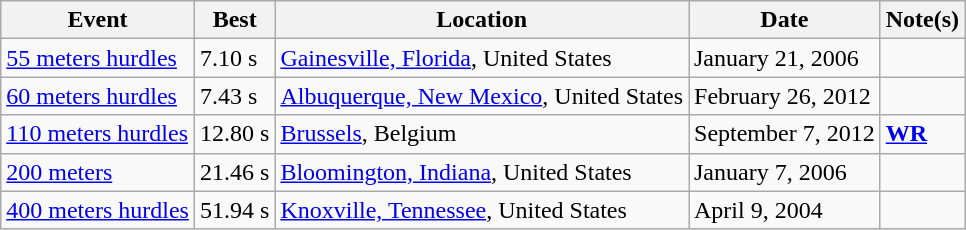<table class="wikitable">
<tr>
<th>Event</th>
<th>Best</th>
<th>Location</th>
<th>Date</th>
<th>Note(s)</th>
</tr>
<tr>
<td><a href='#'>55 meters hurdles</a></td>
<td>7.10 s</td>
<td><a href='#'>Gainesville, Florida</a>, United States</td>
<td>January 21, 2006</td>
<td></td>
</tr>
<tr>
<td><a href='#'>60 meters hurdles</a></td>
<td>7.43 s</td>
<td><a href='#'>Albuquerque, New Mexico</a>, United States</td>
<td>February 26, 2012</td>
<td></td>
</tr>
<tr>
<td><a href='#'>110 meters hurdles</a></td>
<td>12.80 s</td>
<td><a href='#'>Brussels</a>, Belgium</td>
<td>September 7, 2012</td>
<td><strong><a href='#'>WR</a></strong></td>
</tr>
<tr>
<td><a href='#'>200 meters</a></td>
<td>21.46 s</td>
<td><a href='#'>Bloomington, Indiana</a>, United States</td>
<td>January 7, 2006</td>
<td></td>
</tr>
<tr>
<td><a href='#'>400 meters hurdles</a></td>
<td>51.94 s</td>
<td><a href='#'>Knoxville, Tennessee</a>, United States</td>
<td>April 9, 2004</td>
<td></td>
</tr>
</table>
